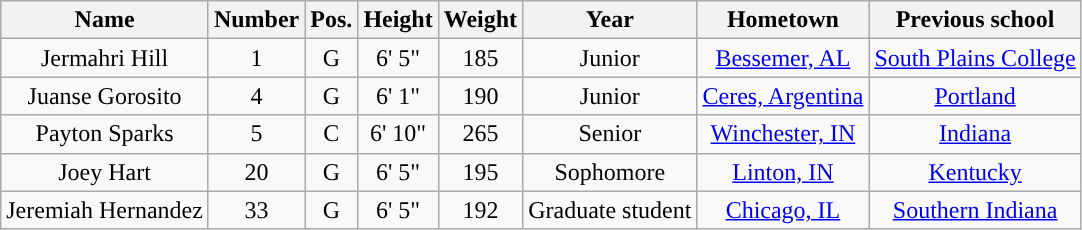<table class="wikitable sortable" style="text-align:center">
<tr align=center>
<th>Name</th>
<th>Number</th>
<th>Pos.</th>
<th>Height</th>
<th>Weight</th>
<th>Year</th>
<th>Hometown</th>
<th class="unsortable">Previous school</th>
</tr>
<tr>
<td>Jermahri Hill</td>
<td>1</td>
<td>G</td>
<td>6' 5"</td>
<td>185</td>
<td>Junior</td>
<td><a href='#'>Bessemer, AL</a></td>
<td><a href='#'>South Plains College</a></td>
</tr>
<tr>
<td>Juanse Gorosito</td>
<td>4</td>
<td>G</td>
<td>6' 1"</td>
<td>190</td>
<td>Junior</td>
<td><a href='#'>Ceres, Argentina</a></td>
<td><a href='#'>Portland</a></td>
</tr>
<tr>
<td>Payton Sparks</td>
<td>5</td>
<td>C</td>
<td>6' 10"</td>
<td>265</td>
<td>Senior</td>
<td><a href='#'>Winchester, IN</a></td>
<td><a href='#'>Indiana</a></td>
</tr>
<tr>
<td>Joey Hart</td>
<td>20</td>
<td>G</td>
<td>6' 5"</td>
<td>195</td>
<td>Sophomore</td>
<td><a href='#'>Linton, IN</a></td>
<td><a href='#'>Kentucky</a></td>
</tr>
<tr>
<td>Jeremiah Hernandez</td>
<td>33</td>
<td>G</td>
<td>6' 5"</td>
<td>192</td>
<td>Graduate student</td>
<td><a href='#'>Chicago, IL</a></td>
<td><a href='#'>Southern Indiana</a></td>
</tr>
</table>
